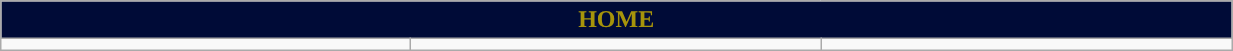<table class="wikitable collapsible collapsed" style="width:65%">
<tr>
<th colspan=15 ! style="color:#A6940B; background:#000B37">HOME</th>
</tr>
<tr>
<td></td>
<td></td>
<td></td>
</tr>
</table>
